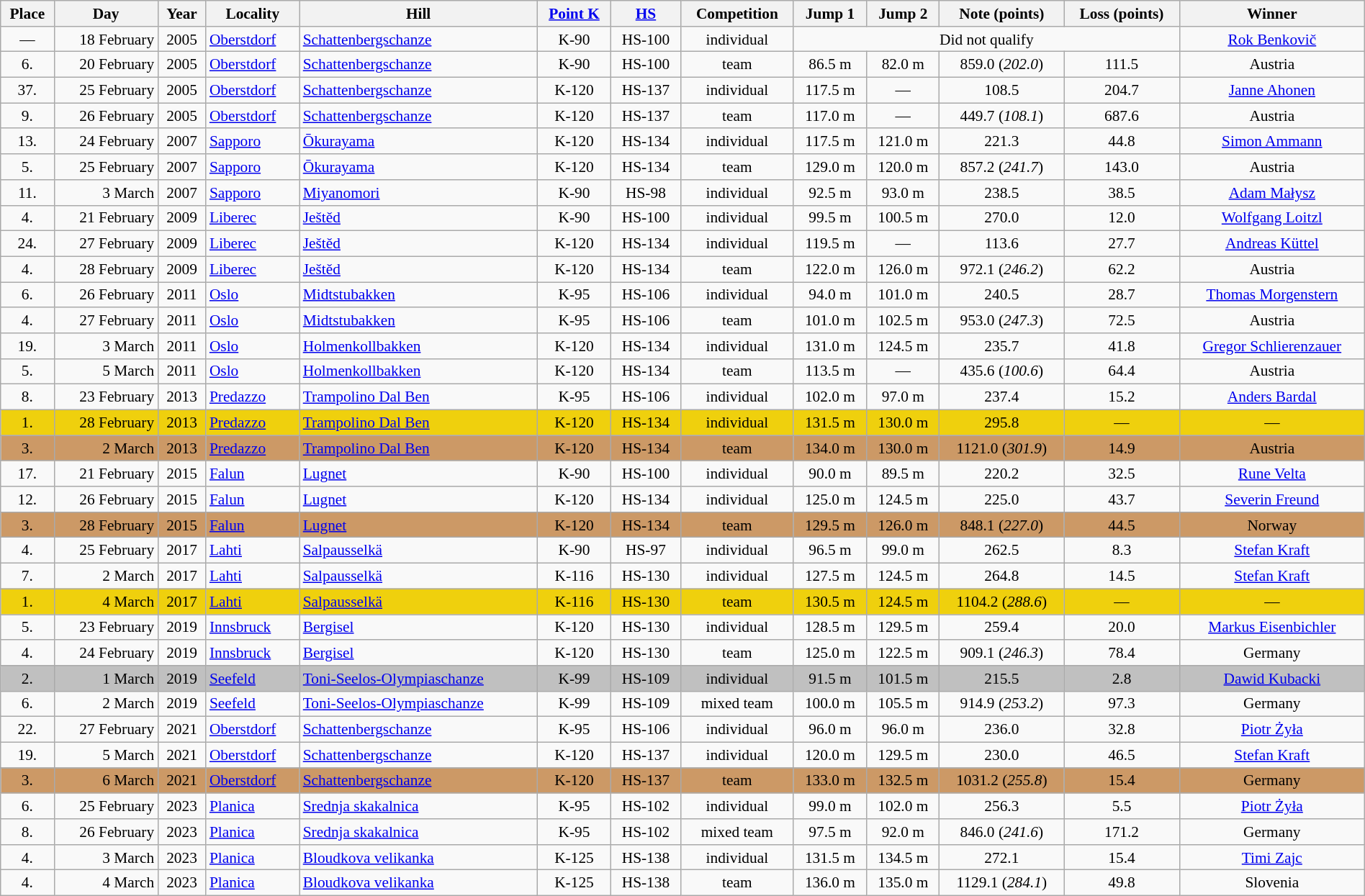<table width=100% class=wikitable style="font-size: 89%; text-align:center">
<tr>
<th>Place</th>
<th>Day</th>
<th>Year</th>
<th>Locality</th>
<th>Hill</th>
<th><a href='#'>Point K</a></th>
<th><a href='#'>HS</a></th>
<th>Competition</th>
<th>Jump 1</th>
<th>Jump 2</th>
<th>Note (points)</th>
<th>Loss (points)</th>
<th>Winner</th>
</tr>
<tr>
<td>—</td>
<td align=right>18 February</td>
<td>2005</td>
<td align=left><a href='#'>Oberstdorf</a></td>
<td align=left><a href='#'>Schattenbergschanze</a></td>
<td>K-90</td>
<td>HS-100</td>
<td>individual</td>
<td colspan=4>Did not qualify</td>
<td><a href='#'>Rok Benkovič</a></td>
</tr>
<tr>
<td>6.</td>
<td align=right>20 February</td>
<td>2005</td>
<td align=left><a href='#'>Oberstdorf</a></td>
<td align=left><a href='#'>Schattenbergschanze</a></td>
<td>K-90</td>
<td>HS-100</td>
<td>team</td>
<td>86.5 m</td>
<td>82.0 m</td>
<td>859.0 (<em>202.0</em>)</td>
<td>111.5</td>
<td>Austria</td>
</tr>
<tr>
<td>37.</td>
<td align=right>25 February</td>
<td>2005</td>
<td align=left><a href='#'>Oberstdorf</a></td>
<td align=left><a href='#'>Schattenbergschanze</a></td>
<td>K-120</td>
<td>HS-137</td>
<td>individual</td>
<td>117.5 m</td>
<td>—</td>
<td>108.5</td>
<td>204.7</td>
<td><a href='#'>Janne Ahonen</a></td>
</tr>
<tr>
<td>9.</td>
<td align=right>26 February</td>
<td>2005</td>
<td align=left><a href='#'>Oberstdorf</a></td>
<td align=left><a href='#'>Schattenbergschanze</a></td>
<td>K-120</td>
<td>HS-137</td>
<td>team</td>
<td>117.0 m</td>
<td>—</td>
<td>449.7 (<em>108.1</em>)</td>
<td>687.6</td>
<td>Austria</td>
</tr>
<tr>
<td>13.</td>
<td align=right>24 February</td>
<td>2007</td>
<td align=left><a href='#'>Sapporo</a></td>
<td align=left><a href='#'>Ōkurayama</a></td>
<td>K-120</td>
<td>HS-134</td>
<td>individual</td>
<td>117.5 m</td>
<td>121.0 m</td>
<td>221.3</td>
<td>44.8</td>
<td><a href='#'>Simon Ammann</a></td>
</tr>
<tr>
<td>5.</td>
<td align=right>25 February</td>
<td>2007</td>
<td align=left><a href='#'>Sapporo</a></td>
<td align=left><a href='#'>Ōkurayama</a></td>
<td>K-120</td>
<td>HS-134</td>
<td>team</td>
<td>129.0 m</td>
<td>120.0 m</td>
<td>857.2 (<em>241.7</em>)</td>
<td>143.0</td>
<td>Austria</td>
</tr>
<tr>
<td>11.</td>
<td align=right>3 March</td>
<td>2007</td>
<td align=left><a href='#'>Sapporo</a></td>
<td align=left><a href='#'>Miyanomori</a></td>
<td>K-90</td>
<td>HS-98</td>
<td>individual</td>
<td>92.5 m</td>
<td>93.0 m</td>
<td>238.5</td>
<td>38.5</td>
<td><a href='#'>Adam Małysz</a></td>
</tr>
<tr>
<td>4.</td>
<td align=right>21 February</td>
<td>2009</td>
<td align=left><a href='#'>Liberec</a></td>
<td align=left><a href='#'>Ještěd</a></td>
<td>K-90</td>
<td>HS-100</td>
<td>individual</td>
<td>99.5 m</td>
<td>100.5 m</td>
<td>270.0</td>
<td>12.0</td>
<td><a href='#'>Wolfgang Loitzl</a></td>
</tr>
<tr>
<td>24.</td>
<td align=right>27 February</td>
<td>2009</td>
<td align=left><a href='#'>Liberec</a></td>
<td align=left><a href='#'>Ještěd</a></td>
<td>K-120</td>
<td>HS-134</td>
<td>individual</td>
<td>119.5 m</td>
<td>—</td>
<td>113.6</td>
<td>27.7</td>
<td><a href='#'>Andreas Küttel</a></td>
</tr>
<tr>
<td>4.</td>
<td align=right>28 February</td>
<td>2009</td>
<td align=left><a href='#'>Liberec</a></td>
<td align=left><a href='#'>Ještěd</a></td>
<td>K-120</td>
<td>HS-134</td>
<td>team</td>
<td>122.0 m</td>
<td>126.0 m</td>
<td>972.1 (<em>246.2</em>)</td>
<td>62.2</td>
<td>Austria</td>
</tr>
<tr>
<td>6.</td>
<td align=right>26 February</td>
<td>2011</td>
<td align=left><a href='#'>Oslo</a></td>
<td align=left><a href='#'>Midtstubakken</a></td>
<td>K-95</td>
<td>HS-106</td>
<td>individual</td>
<td>94.0 m</td>
<td>101.0 m</td>
<td>240.5</td>
<td>28.7</td>
<td><a href='#'>Thomas Morgenstern</a></td>
</tr>
<tr>
<td>4.</td>
<td align=right>27 February</td>
<td>2011</td>
<td align=left><a href='#'>Oslo</a></td>
<td align=left><a href='#'>Midtstubakken</a></td>
<td>K-95</td>
<td>HS-106</td>
<td>team</td>
<td>101.0 m</td>
<td>102.5 m</td>
<td>953.0 (<em>247.3</em>)</td>
<td>72.5</td>
<td>Austria</td>
</tr>
<tr>
<td>19.</td>
<td align=right>3 March</td>
<td>2011</td>
<td align=left><a href='#'>Oslo</a></td>
<td align=left><a href='#'>Holmenkollbakken</a></td>
<td>K-120</td>
<td>HS-134</td>
<td>individual</td>
<td>131.0 m</td>
<td>124.5 m</td>
<td>235.7</td>
<td>41.8</td>
<td><a href='#'>Gregor Schlierenzauer</a></td>
</tr>
<tr>
<td>5.</td>
<td align=right>5 March</td>
<td>2011</td>
<td align=left><a href='#'>Oslo</a></td>
<td align=left><a href='#'>Holmenkollbakken</a></td>
<td>K-120</td>
<td>HS-134</td>
<td>team</td>
<td>113.5 m</td>
<td>—</td>
<td>435.6 (<em>100.6</em>)</td>
<td>64.4</td>
<td>Austria</td>
</tr>
<tr>
<td>8.</td>
<td align=right>23 February</td>
<td>2013</td>
<td align=left><a href='#'>Predazzo</a></td>
<td align=left><a href='#'>Trampolino Dal Ben</a></td>
<td>K-95</td>
<td>HS-106</td>
<td>individual</td>
<td>102.0 m</td>
<td>97.0 m</td>
<td>237.4</td>
<td>15.2</td>
<td><a href='#'>Anders Bardal</a></td>
</tr>
<tr bgcolor=EFD00D>
<td>1. </td>
<td align=right>28 February</td>
<td>2013</td>
<td align=left><a href='#'>Predazzo</a></td>
<td align=left><a href='#'>Trampolino Dal Ben</a></td>
<td>K-120</td>
<td>HS-134</td>
<td>individual</td>
<td>131.5 m</td>
<td>130.0 m</td>
<td>295.8</td>
<td>—</td>
<td>—</td>
</tr>
<tr bgcolor=CC9966>
<td>3. </td>
<td align=right>2 March</td>
<td>2013</td>
<td align=left><a href='#'>Predazzo</a></td>
<td align=left><a href='#'>Trampolino Dal Ben</a></td>
<td>K-120</td>
<td>HS-134</td>
<td>team</td>
<td>134.0 m</td>
<td>130.0 m</td>
<td>1121.0 (<em>301.9</em>)</td>
<td>14.9</td>
<td>Austria</td>
</tr>
<tr>
<td>17.</td>
<td align=right>21 February</td>
<td>2015</td>
<td align=left><a href='#'>Falun</a></td>
<td align=left><a href='#'>Lugnet</a></td>
<td>K-90</td>
<td>HS-100</td>
<td>individual</td>
<td>90.0 m</td>
<td>89.5 m</td>
<td>220.2</td>
<td>32.5</td>
<td><a href='#'>Rune Velta</a></td>
</tr>
<tr>
<td>12.</td>
<td align=right>26 February</td>
<td>2015</td>
<td align=left><a href='#'>Falun</a></td>
<td align=left><a href='#'>Lugnet</a></td>
<td>K-120</td>
<td>HS-134</td>
<td>individual</td>
<td>125.0 m</td>
<td>124.5 m</td>
<td>225.0</td>
<td>43.7</td>
<td><a href='#'>Severin Freund</a></td>
</tr>
<tr bgcolor=CC9966>
<td>3. </td>
<td align=right>28 February</td>
<td>2015</td>
<td align=left><a href='#'>Falun</a></td>
<td align=left><a href='#'>Lugnet</a></td>
<td>K-120</td>
<td>HS-134</td>
<td>team</td>
<td>129.5 m</td>
<td>126.0 m</td>
<td>848.1 (<em>227.0</em>)</td>
<td>44.5</td>
<td>Norway</td>
</tr>
<tr>
<td>4.</td>
<td align=right>25 February</td>
<td>2017</td>
<td align=left><a href='#'>Lahti</a></td>
<td align=left><a href='#'>Salpausselkä</a></td>
<td>K-90</td>
<td>HS-97</td>
<td>individual</td>
<td>96.5 m</td>
<td>99.0 m</td>
<td>262.5</td>
<td>8.3</td>
<td><a href='#'>Stefan Kraft</a></td>
</tr>
<tr>
<td>7.</td>
<td align=right>2 March</td>
<td>2017</td>
<td align=left><a href='#'>Lahti</a></td>
<td align=left><a href='#'>Salpausselkä</a></td>
<td>K-116</td>
<td>HS-130</td>
<td>individual</td>
<td>127.5 m</td>
<td>124.5 m</td>
<td>264.8</td>
<td>14.5</td>
<td><a href='#'>Stefan Kraft</a></td>
</tr>
<tr bgcolor=EFD00D>
<td>1. </td>
<td align=right>4 March</td>
<td>2017</td>
<td align=left><a href='#'>Lahti</a></td>
<td align=left><a href='#'>Salpausselkä</a></td>
<td>K-116</td>
<td>HS-130</td>
<td>team</td>
<td>130.5 m</td>
<td>124.5 m</td>
<td>1104.2 (<em>288.6</em>)</td>
<td>—</td>
<td>—</td>
</tr>
<tr>
<td>5.</td>
<td align=right>23 February</td>
<td>2019</td>
<td align=left><a href='#'>Innsbruck</a></td>
<td align=left><a href='#'>Bergisel</a></td>
<td>K-120</td>
<td>HS-130</td>
<td>individual</td>
<td>128.5 m</td>
<td>129.5 m</td>
<td>259.4</td>
<td>20.0</td>
<td><a href='#'>Markus Eisenbichler</a></td>
</tr>
<tr>
<td>4.</td>
<td align=right>24 February</td>
<td>2019</td>
<td align=left><a href='#'>Innsbruck</a></td>
<td align=left><a href='#'>Bergisel</a></td>
<td>K-120</td>
<td>HS-130</td>
<td>team</td>
<td>125.0 m</td>
<td>122.5 m</td>
<td>909.1 (<em>246.3</em>)</td>
<td>78.4</td>
<td>Germany</td>
</tr>
<tr bgcolor=silver>
<td>2. </td>
<td align=right>1 March</td>
<td>2019</td>
<td align=left><a href='#'>Seefeld</a></td>
<td align=left><a href='#'>Toni-Seelos-Olympiaschanze</a></td>
<td>K-99</td>
<td>HS-109</td>
<td>individual</td>
<td>91.5 m</td>
<td>101.5 m</td>
<td>215.5</td>
<td>2.8</td>
<td><a href='#'>Dawid Kubacki</a></td>
</tr>
<tr>
<td>6.</td>
<td align=right>2 March</td>
<td>2019</td>
<td align=left><a href='#'>Seefeld</a></td>
<td align=left><a href='#'>Toni-Seelos-Olympiaschanze</a></td>
<td>K-99</td>
<td>HS-109</td>
<td>mixed team</td>
<td>100.0 m</td>
<td>105.5 m</td>
<td>914.9 (<em>253.2</em>)</td>
<td>97.3</td>
<td>Germany</td>
</tr>
<tr>
<td>22.</td>
<td align=right>27 February</td>
<td>2021</td>
<td align=left><a href='#'>Oberstdorf</a></td>
<td align=left><a href='#'>Schattenbergschanze</a></td>
<td>K-95</td>
<td>HS-106</td>
<td>individual</td>
<td>96.0 m</td>
<td>96.0 m</td>
<td>236.0</td>
<td>32.8</td>
<td><a href='#'>Piotr Żyła</a></td>
</tr>
<tr>
<td>19.</td>
<td align=right>5 March</td>
<td>2021</td>
<td align=left><a href='#'>Oberstdorf</a></td>
<td align=left><a href='#'>Schattenbergschanze</a></td>
<td>K-120</td>
<td>HS-137</td>
<td>individual</td>
<td>120.0 m</td>
<td>129.5 m</td>
<td>230.0</td>
<td>46.5</td>
<td><a href='#'>Stefan Kraft</a></td>
</tr>
<tr>
</tr>
<tr bgcolor=CC9966>
<td>3. </td>
<td align=right>6 March</td>
<td>2021</td>
<td align=left><a href='#'>Oberstdorf</a></td>
<td align=left><a href='#'>Schattenbergschanze</a></td>
<td>K-120</td>
<td>HS-137</td>
<td>team</td>
<td>133.0 m</td>
<td>132.5 m</td>
<td>1031.2 (<em>255.8</em>)</td>
<td>15.4</td>
<td>Germany</td>
</tr>
<tr>
<td>6.</td>
<td align=right>25 February</td>
<td>2023</td>
<td align=left><a href='#'>Planica</a></td>
<td align=left><a href='#'>Srednja skakalnica</a></td>
<td>K-95</td>
<td>HS-102</td>
<td>individual</td>
<td>99.0 m</td>
<td>102.0 m</td>
<td>256.3</td>
<td>5.5</td>
<td><a href='#'>Piotr Żyła</a></td>
</tr>
<tr>
<td>8.</td>
<td align=right>26 February</td>
<td>2023</td>
<td align=left><a href='#'>Planica</a></td>
<td align=left><a href='#'>Srednja skakalnica</a></td>
<td>K-95</td>
<td>HS-102</td>
<td>mixed team</td>
<td>97.5 m</td>
<td>92.0 m</td>
<td>846.0 (<em>241.6</em>)</td>
<td>171.2</td>
<td>Germany</td>
</tr>
<tr>
<td>4.</td>
<td align=right>3 March</td>
<td>2023</td>
<td align=left><a href='#'>Planica</a></td>
<td align=left><a href='#'>Bloudkova velikanka</a></td>
<td>K-125</td>
<td>HS-138</td>
<td>individual</td>
<td>131.5 m</td>
<td>134.5 m</td>
<td>272.1</td>
<td>15.4</td>
<td><a href='#'>Timi Zajc</a></td>
</tr>
<tr>
<td>4.</td>
<td align=right>4 March</td>
<td>2023</td>
<td align=left><a href='#'>Planica</a></td>
<td align=left><a href='#'>Bloudkova velikanka</a></td>
<td>K-125</td>
<td>HS-138</td>
<td>team</td>
<td>136.0 m</td>
<td>135.0 m</td>
<td>1129.1 (<em>284.1</em>)</td>
<td>49.8</td>
<td>Slovenia</td>
</tr>
</table>
